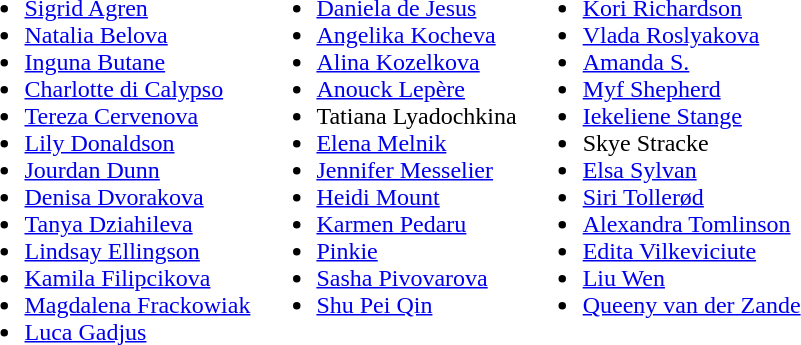<table>
<tr valign="top">
<td><br><ul><li><a href='#'>Sigrid Agren</a></li><li><a href='#'>Natalia Belova</a></li><li><a href='#'>Inguna Butane</a></li><li><a href='#'>Charlotte di Calypso</a></li><li><a href='#'>Tereza Cervenova</a></li><li><a href='#'>Lily Donaldson</a></li><li><a href='#'>Jourdan Dunn</a></li><li><a href='#'>Denisa Dvorakova</a></li><li><a href='#'>Tanya Dziahileva</a></li><li><a href='#'>Lindsay Ellingson</a></li><li><a href='#'>Kamila Filipcikova</a></li><li><a href='#'>Magdalena Frackowiak</a></li><li><a href='#'>Luca Gadjus</a></li></ul></td>
<td><br><ul><li><a href='#'>Daniela de Jesus</a></li><li><a href='#'>Angelika Kocheva</a></li><li><a href='#'>Alina Kozelkova</a></li><li><a href='#'>Anouck Lepère</a></li><li>Tatiana Lyadochkina</li><li><a href='#'>Elena Melnik</a></li><li><a href='#'>Jennifer Messelier</a></li><li><a href='#'>Heidi Mount</a></li><li><a href='#'>Karmen Pedaru</a></li><li><a href='#'>Pinkie</a></li><li><a href='#'>Sasha Pivovarova</a></li><li><a href='#'>Shu Pei Qin</a></li></ul></td>
<td><br><ul><li><a href='#'>Kori Richardson</a></li><li><a href='#'>Vlada Roslyakova</a></li><li><a href='#'>Amanda S.</a></li><li><a href='#'>Myf Shepherd</a></li><li><a href='#'>Iekeliene Stange</a></li><li>Skye Stracke</li><li><a href='#'>Elsa Sylvan</a></li><li><a href='#'>Siri Tollerød</a></li><li><a href='#'>Alexandra Tomlinson</a></li><li><a href='#'>Edita Vilkeviciute</a></li><li><a href='#'>Liu Wen</a></li><li><a href='#'>Queeny van der Zande</a></li></ul></td>
</tr>
</table>
